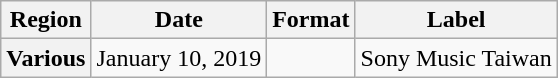<table class="wikitable plainrowheaders">
<tr>
<th scope="col">Region</th>
<th scope="col">Date</th>
<th scope="col">Format</th>
<th scope="col">Label</th>
</tr>
<tr>
<th scope="row">Various</th>
<td>January 10, 2019</td>
<td></td>
<td scope="row">Sony Music Taiwan</td>
</tr>
</table>
